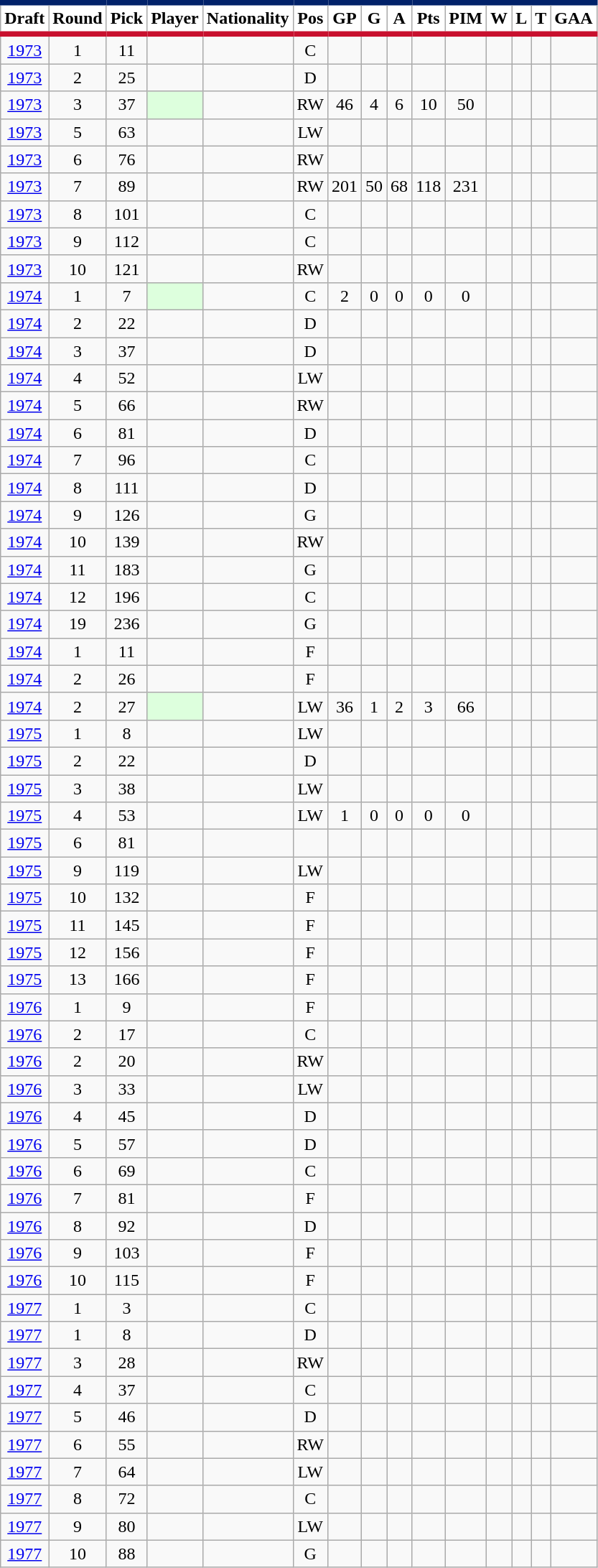<table class="wikitable sortable" style="text-align:center">
<tr>
<th style="background:#FFFFFF; border-top:#012169 5px solid; border-bottom:#C8102E 5px solid;">Draft</th>
<th style="background:#FFFFFF; border-top:#012169 5px solid; border-bottom:#C8102E 5px solid; data-sort-type="number">Round</th>
<th style="background:#FFFFFF; border-top:#012169 5px solid; border-bottom:#C8102E 5px solid; data-sort-type="number">Pick</th>
<th style="background:#FFFFFF; border-top:#012169 5px solid; border-bottom:#C8102E 5px solid;">Player</th>
<th style="background:#FFFFFF; border-top:#012169 5px solid; border-bottom:#C8102E 5px solid;">Nationality</th>
<th style="background:#FFFFFF; border-top:#012169 5px solid; border-bottom:#C8102E 5px solid;">Pos</th>
<th style="background:#FFFFFF; border-top:#012169 5px solid; border-bottom:#C8102E 5px solid; data-sort-type="number">GP</th>
<th style="background:#FFFFFF; border-top:#012169 5px solid; border-bottom:#C8102E 5px solid; data-sort-type="number">G</th>
<th style="background:#FFFFFF; border-top:#012169 5px solid; border-bottom:#C8102E 5px solid; data-sort-type="number">A</th>
<th style="background:#FFFFFF; border-top:#012169 5px solid; border-bottom:#C8102E 5px solid; data-sort-type="number">Pts</th>
<th style="background:#FFFFFF; border-top:#012169 5px solid; border-bottom:#C8102E 5px solid; data-sort-type="number">PIM</th>
<th style="background:#FFFFFF; border-top:#012169 5px solid; border-bottom:#C8102E 5px solid; data-sort-type="number">W</th>
<th style="background:#FFFFFF; border-top:#012169 5px solid; border-bottom:#C8102E 5px solid; data-sort-type="number">L</th>
<th style="background:#FFFFFF; border-top:#012169 5px solid; border-bottom:#C8102E 5px solid; data-sort-type="number">T</th>
<th style="background:#FFFFFF; border-top:#012169 5px solid; border-bottom:#C8102E 5px solid; data-sort-type="number">GAA</th>
</tr>
<tr>
<td><a href='#'>1973</a></td>
<td>1</td>
<td>11</td>
<td align="left"></td>
<td align="left"></td>
<td>C</td>
<td></td>
<td></td>
<td></td>
<td></td>
<td></td>
<td></td>
<td></td>
<td></td>
<td></td>
</tr>
<tr>
<td><a href='#'>1973</a></td>
<td>2</td>
<td>25</td>
<td align="left"></td>
<td align="left"></td>
<td>D</td>
<td></td>
<td></td>
<td></td>
<td></td>
<td></td>
<td></td>
<td></td>
<td></td>
<td></td>
</tr>
<tr>
<td><a href='#'>1973</a></td>
<td>3</td>
<td>37</td>
<td bgcolor="#DDFFDD" align="left"></td>
<td align="left"></td>
<td>RW</td>
<td>46</td>
<td>4</td>
<td>6</td>
<td>10</td>
<td>50</td>
<td></td>
<td></td>
<td></td>
<td></td>
</tr>
<tr>
<td><a href='#'>1973</a></td>
<td>5</td>
<td>63</td>
<td align="left"></td>
<td align="left"></td>
<td>LW</td>
<td></td>
<td></td>
<td></td>
<td></td>
<td></td>
<td></td>
<td></td>
<td></td>
<td></td>
</tr>
<tr>
<td><a href='#'>1973</a></td>
<td>6</td>
<td>76</td>
<td align="left"></td>
<td align="left"></td>
<td>RW</td>
<td></td>
<td></td>
<td></td>
<td></td>
<td></td>
<td></td>
<td></td>
<td></td>
<td></td>
</tr>
<tr>
<td><a href='#'>1973</a></td>
<td>7</td>
<td>89</td>
<td align="left"></td>
<td align="left"></td>
<td>RW</td>
<td>201</td>
<td>50</td>
<td>68</td>
<td>118</td>
<td>231</td>
<td></td>
<td></td>
<td></td>
<td></td>
</tr>
<tr>
<td><a href='#'>1973</a></td>
<td>8</td>
<td>101</td>
<td align="left"></td>
<td align="left"></td>
<td>C</td>
<td></td>
<td></td>
<td></td>
<td></td>
<td></td>
<td></td>
<td></td>
<td></td>
<td></td>
</tr>
<tr>
<td><a href='#'>1973</a></td>
<td>9</td>
<td>112</td>
<td align="left"></td>
<td align="left"></td>
<td>C</td>
<td></td>
<td></td>
<td></td>
<td></td>
<td></td>
<td></td>
<td></td>
<td></td>
<td></td>
</tr>
<tr>
<td><a href='#'>1973</a></td>
<td>10</td>
<td>121</td>
<td align="left"></td>
<td align="left"></td>
<td>RW</td>
<td></td>
<td></td>
<td></td>
<td></td>
<td></td>
<td></td>
<td></td>
<td></td>
<td></td>
</tr>
<tr>
<td><a href='#'>1974</a></td>
<td>1</td>
<td>7</td>
<td bgcolor="#DDFFDD" align="left"></td>
<td align="left"></td>
<td>C</td>
<td>2</td>
<td>0</td>
<td>0</td>
<td>0</td>
<td>0</td>
<td></td>
<td></td>
<td></td>
<td></td>
</tr>
<tr>
<td><a href='#'>1974</a></td>
<td>2</td>
<td>22</td>
<td align="left"></td>
<td align="left"></td>
<td>D</td>
<td></td>
<td></td>
<td></td>
<td></td>
<td></td>
<td></td>
<td></td>
<td></td>
<td></td>
</tr>
<tr>
<td><a href='#'>1974</a></td>
<td>3</td>
<td>37</td>
<td align="left"></td>
<td align="left"></td>
<td>D</td>
<td></td>
<td></td>
<td></td>
<td></td>
<td></td>
<td></td>
<td></td>
<td></td>
<td></td>
</tr>
<tr>
<td><a href='#'>1974</a></td>
<td>4</td>
<td>52</td>
<td align="left"></td>
<td align="left"></td>
<td>LW</td>
<td></td>
<td></td>
<td></td>
<td></td>
<td></td>
<td></td>
<td></td>
<td></td>
<td></td>
</tr>
<tr>
<td><a href='#'>1974</a></td>
<td>5</td>
<td>66</td>
<td align="left"></td>
<td align="left"></td>
<td>RW</td>
<td></td>
<td></td>
<td></td>
<td></td>
<td></td>
<td></td>
<td></td>
<td></td>
<td></td>
</tr>
<tr>
<td><a href='#'>1974</a></td>
<td>6</td>
<td>81</td>
<td align="left"></td>
<td align="left"></td>
<td>D</td>
<td></td>
<td></td>
<td></td>
<td></td>
<td></td>
<td></td>
<td></td>
<td></td>
<td></td>
</tr>
<tr>
<td><a href='#'>1974</a></td>
<td>7</td>
<td>96</td>
<td align="left"></td>
<td align="left"></td>
<td>C</td>
<td></td>
<td></td>
<td></td>
<td></td>
<td></td>
<td></td>
<td></td>
<td></td>
<td></td>
</tr>
<tr>
<td><a href='#'>1974</a></td>
<td>8</td>
<td>111</td>
<td align="left"></td>
<td align="left"></td>
<td>D</td>
<td></td>
<td></td>
<td></td>
<td></td>
<td></td>
<td></td>
<td></td>
<td></td>
<td></td>
</tr>
<tr>
<td><a href='#'>1974</a></td>
<td>9</td>
<td>126</td>
<td align="left"></td>
<td align="left"></td>
<td>G</td>
<td></td>
<td></td>
<td></td>
<td></td>
<td></td>
<td></td>
<td></td>
<td></td>
<td></td>
</tr>
<tr>
<td><a href='#'>1974</a></td>
<td>10</td>
<td>139</td>
<td align="left"></td>
<td align="left"></td>
<td>RW</td>
<td></td>
<td></td>
<td></td>
<td></td>
<td></td>
<td></td>
<td></td>
<td></td>
<td></td>
</tr>
<tr>
<td><a href='#'>1974</a></td>
<td>11</td>
<td>183</td>
<td align="left"></td>
<td align="left"></td>
<td>G</td>
<td></td>
<td></td>
<td></td>
<td></td>
<td></td>
<td></td>
<td></td>
<td></td>
<td></td>
</tr>
<tr>
<td><a href='#'>1974</a></td>
<td>12</td>
<td>196</td>
<td align="left"></td>
<td align="left"></td>
<td>C</td>
<td></td>
<td></td>
<td></td>
<td></td>
<td></td>
<td></td>
<td></td>
<td></td>
<td></td>
</tr>
<tr>
<td><a href='#'>1974</a></td>
<td>19</td>
<td>236</td>
<td align="left"></td>
<td align="left"></td>
<td>G</td>
<td></td>
<td></td>
<td></td>
<td></td>
<td></td>
<td></td>
<td></td>
<td></td>
<td></td>
</tr>
<tr>
<td><a href='#'>1974</a></td>
<td>1</td>
<td>11</td>
<td align="left"></td>
<td align="left"></td>
<td>F</td>
<td></td>
<td></td>
<td></td>
<td></td>
<td></td>
<td></td>
<td></td>
<td></td>
<td></td>
</tr>
<tr>
<td><a href='#'>1974</a></td>
<td>2</td>
<td>26</td>
<td align="left"></td>
<td align="left"></td>
<td>F</td>
<td></td>
<td></td>
<td></td>
<td></td>
<td></td>
<td></td>
<td></td>
<td></td>
<td></td>
</tr>
<tr>
<td><a href='#'>1974</a></td>
<td>2</td>
<td>27</td>
<td bgcolor="#DDFFDD" align="left"></td>
<td align="left"></td>
<td>LW</td>
<td>36</td>
<td>1</td>
<td>2</td>
<td>3</td>
<td>66</td>
<td></td>
<td></td>
<td></td>
<td></td>
</tr>
<tr>
<td><a href='#'>1975</a></td>
<td>1</td>
<td>8</td>
<td align="left"></td>
<td align="left"></td>
<td>LW</td>
<td></td>
<td></td>
<td></td>
<td></td>
<td></td>
<td></td>
<td></td>
<td></td>
<td></td>
</tr>
<tr>
<td><a href='#'>1975</a></td>
<td>2</td>
<td>22</td>
<td align="left"></td>
<td align="left"></td>
<td>D</td>
<td></td>
<td></td>
<td></td>
<td></td>
<td></td>
<td></td>
<td></td>
<td></td>
<td></td>
</tr>
<tr>
<td><a href='#'>1975</a></td>
<td>3</td>
<td>38</td>
<td align="left"></td>
<td align="left"></td>
<td>LW</td>
<td></td>
<td></td>
<td></td>
<td></td>
<td></td>
<td></td>
<td></td>
<td></td>
<td></td>
</tr>
<tr>
<td><a href='#'>1975</a></td>
<td>4</td>
<td>53</td>
<td align="left"></td>
<td align="left"></td>
<td>LW</td>
<td>1</td>
<td>0</td>
<td>0</td>
<td>0</td>
<td>0</td>
<td></td>
<td></td>
<td></td>
<td></td>
</tr>
<tr>
<td><a href='#'>1975</a></td>
<td>6</td>
<td>81</td>
<td align="left"></td>
<td align="left"></td>
<td></td>
<td></td>
<td></td>
<td></td>
<td></td>
<td></td>
<td></td>
<td></td>
<td></td>
<td></td>
</tr>
<tr>
<td><a href='#'>1975</a></td>
<td>9</td>
<td>119</td>
<td align="left"></td>
<td align="left"></td>
<td>LW</td>
<td></td>
<td></td>
<td></td>
<td></td>
<td></td>
<td></td>
<td></td>
<td></td>
<td></td>
</tr>
<tr>
<td><a href='#'>1975</a></td>
<td>10</td>
<td>132</td>
<td align="left"></td>
<td align="left"></td>
<td>F</td>
<td></td>
<td></td>
<td></td>
<td></td>
<td></td>
<td></td>
<td></td>
<td></td>
<td></td>
</tr>
<tr>
<td><a href='#'>1975</a></td>
<td>11</td>
<td>145</td>
<td align="left"></td>
<td align="left"></td>
<td>F</td>
<td></td>
<td></td>
<td></td>
<td></td>
<td></td>
<td></td>
<td></td>
<td></td>
<td></td>
</tr>
<tr>
<td><a href='#'>1975</a></td>
<td>12</td>
<td>156</td>
<td align="left"></td>
<td align="left"></td>
<td>F</td>
<td></td>
<td></td>
<td></td>
<td></td>
<td></td>
<td></td>
<td></td>
<td></td>
<td></td>
</tr>
<tr>
<td><a href='#'>1975</a></td>
<td>13</td>
<td>166</td>
<td align="left"></td>
<td align="left"></td>
<td>F</td>
<td></td>
<td></td>
<td></td>
<td></td>
<td></td>
<td></td>
<td></td>
<td></td>
<td></td>
</tr>
<tr>
<td><a href='#'>1976</a></td>
<td>1</td>
<td>9</td>
<td align="left"></td>
<td align="left"></td>
<td>F</td>
<td></td>
<td></td>
<td></td>
<td></td>
<td></td>
<td></td>
<td></td>
<td></td>
<td></td>
</tr>
<tr>
<td><a href='#'>1976</a></td>
<td>2</td>
<td>17</td>
<td align="left"></td>
<td align="left"></td>
<td>C</td>
<td></td>
<td></td>
<td></td>
<td></td>
<td></td>
<td></td>
<td></td>
<td></td>
<td></td>
</tr>
<tr>
<td><a href='#'>1976</a></td>
<td>2</td>
<td>20</td>
<td align="left"></td>
<td align="left"></td>
<td>RW</td>
<td></td>
<td></td>
<td></td>
<td></td>
<td></td>
<td></td>
<td></td>
<td></td>
<td></td>
</tr>
<tr>
<td><a href='#'>1976</a></td>
<td>3</td>
<td>33</td>
<td align="left"></td>
<td align="left"></td>
<td>LW</td>
<td></td>
<td></td>
<td></td>
<td></td>
<td></td>
<td></td>
<td></td>
<td></td>
<td></td>
</tr>
<tr>
<td><a href='#'>1976</a></td>
<td>4</td>
<td>45</td>
<td align="left"></td>
<td align="left"></td>
<td>D</td>
<td></td>
<td></td>
<td></td>
<td></td>
<td></td>
<td></td>
<td></td>
<td></td>
<td></td>
</tr>
<tr>
<td><a href='#'>1976</a></td>
<td>5</td>
<td>57</td>
<td align="left"></td>
<td align="left"></td>
<td>D</td>
<td></td>
<td></td>
<td></td>
<td></td>
<td></td>
<td></td>
<td></td>
<td></td>
<td></td>
</tr>
<tr>
<td><a href='#'>1976</a></td>
<td>6</td>
<td>69</td>
<td align="left"></td>
<td align="left"></td>
<td>C</td>
<td></td>
<td></td>
<td></td>
<td></td>
<td></td>
<td></td>
<td></td>
<td></td>
<td></td>
</tr>
<tr>
<td><a href='#'>1976</a></td>
<td>7</td>
<td>81</td>
<td align="left"></td>
<td align="left"></td>
<td>F</td>
<td></td>
<td></td>
<td></td>
<td></td>
<td></td>
<td></td>
<td></td>
<td></td>
<td></td>
</tr>
<tr>
<td><a href='#'>1976</a></td>
<td>8</td>
<td>92</td>
<td align="left"></td>
<td align="left"></td>
<td>D</td>
<td></td>
<td></td>
<td></td>
<td></td>
<td></td>
<td></td>
<td></td>
<td></td>
<td></td>
</tr>
<tr>
<td><a href='#'>1976</a></td>
<td>9</td>
<td>103</td>
<td align="left"></td>
<td align="left"></td>
<td>F</td>
<td></td>
<td></td>
<td></td>
<td></td>
<td></td>
<td></td>
<td></td>
<td></td>
<td></td>
</tr>
<tr>
<td><a href='#'>1976</a></td>
<td>10</td>
<td>115</td>
<td align="left"></td>
<td align="left"></td>
<td>F</td>
<td></td>
<td></td>
<td></td>
<td></td>
<td></td>
<td></td>
<td></td>
<td></td>
<td></td>
</tr>
<tr>
<td><a href='#'>1977</a></td>
<td>1</td>
<td>3</td>
<td align="left"></td>
<td align="left"></td>
<td>C</td>
<td></td>
<td></td>
<td></td>
<td></td>
<td></td>
<td></td>
<td></td>
<td></td>
<td></td>
</tr>
<tr>
<td><a href='#'>1977</a></td>
<td>1</td>
<td>8</td>
<td align="left"></td>
<td align="left"></td>
<td>D</td>
<td></td>
<td></td>
<td></td>
<td></td>
<td></td>
<td></td>
<td></td>
<td></td>
<td></td>
</tr>
<tr>
<td><a href='#'>1977</a></td>
<td>3</td>
<td>28</td>
<td align="left"></td>
<td align="left"></td>
<td>RW</td>
<td></td>
<td></td>
<td></td>
<td></td>
<td></td>
<td></td>
<td></td>
<td></td>
<td></td>
</tr>
<tr>
<td><a href='#'>1977</a></td>
<td>4</td>
<td>37</td>
<td align="left"></td>
<td align="left"></td>
<td>C</td>
<td></td>
<td></td>
<td></td>
<td></td>
<td></td>
<td></td>
<td></td>
<td></td>
<td></td>
</tr>
<tr>
<td><a href='#'>1977</a></td>
<td>5</td>
<td>46</td>
<td align="left"></td>
<td align="left"></td>
<td>D</td>
<td></td>
<td></td>
<td></td>
<td></td>
<td></td>
<td></td>
<td></td>
<td></td>
<td></td>
</tr>
<tr>
<td><a href='#'>1977</a></td>
<td>6</td>
<td>55</td>
<td align="left"></td>
<td align="left"></td>
<td>RW</td>
<td></td>
<td></td>
<td></td>
<td></td>
<td></td>
<td></td>
<td></td>
<td></td>
<td></td>
</tr>
<tr>
<td><a href='#'>1977</a></td>
<td>7</td>
<td>64</td>
<td align="left"></td>
<td align="left"></td>
<td>LW</td>
<td></td>
<td></td>
<td></td>
<td></td>
<td></td>
<td></td>
<td></td>
<td></td>
<td></td>
</tr>
<tr>
<td><a href='#'>1977</a></td>
<td>8</td>
<td>72</td>
<td align="left"></td>
<td align="left"></td>
<td>C</td>
<td></td>
<td></td>
<td></td>
<td></td>
<td></td>
<td></td>
<td></td>
<td></td>
<td></td>
</tr>
<tr>
<td><a href='#'>1977</a></td>
<td>9</td>
<td>80</td>
<td align="left"></td>
<td align="left"></td>
<td>LW</td>
<td></td>
<td></td>
<td></td>
<td></td>
<td></td>
<td></td>
<td></td>
<td></td>
<td></td>
</tr>
<tr>
<td><a href='#'>1977</a></td>
<td>10</td>
<td>88</td>
<td align="left"></td>
<td align="left"></td>
<td>G</td>
<td></td>
<td></td>
<td></td>
<td></td>
<td></td>
<td></td>
<td></td>
<td></td>
<td></td>
</tr>
</table>
